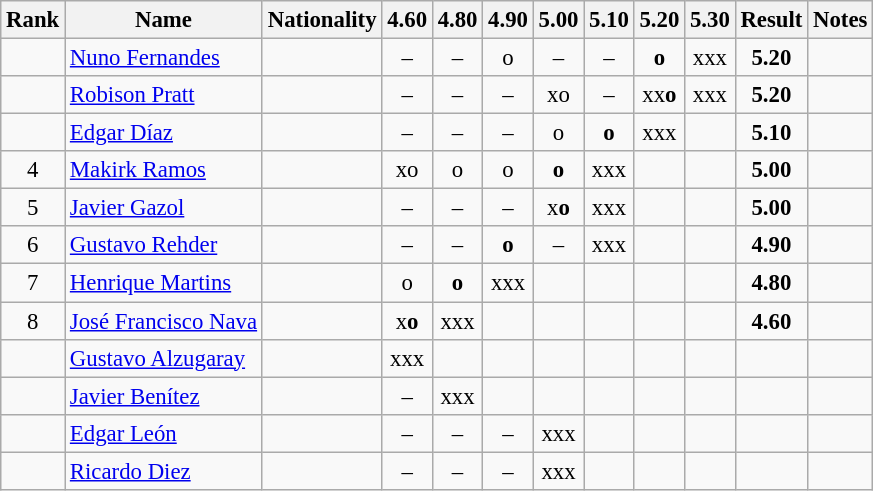<table class="wikitable sortable" style="text-align:center;font-size:95%">
<tr>
<th>Rank</th>
<th>Name</th>
<th>Nationality</th>
<th>4.60</th>
<th>4.80</th>
<th>4.90</th>
<th>5.00</th>
<th>5.10</th>
<th>5.20</th>
<th>5.30</th>
<th>Result</th>
<th>Notes</th>
</tr>
<tr>
<td></td>
<td align=left><a href='#'>Nuno Fernandes</a></td>
<td align=left></td>
<td>–</td>
<td>–</td>
<td>o</td>
<td>–</td>
<td>–</td>
<td><strong>o</strong></td>
<td>xxx</td>
<td><strong>5.20</strong></td>
<td></td>
</tr>
<tr>
<td></td>
<td align=left><a href='#'>Robison Pratt</a></td>
<td align=left></td>
<td>–</td>
<td>–</td>
<td>–</td>
<td>xo</td>
<td>–</td>
<td>xx<strong>o</strong></td>
<td>xxx</td>
<td><strong>5.20</strong></td>
<td></td>
</tr>
<tr>
<td></td>
<td align=left><a href='#'>Edgar Díaz</a></td>
<td align=left></td>
<td>–</td>
<td>–</td>
<td>–</td>
<td>o</td>
<td><strong>o</strong></td>
<td>xxx</td>
<td></td>
<td><strong>5.10</strong></td>
<td></td>
</tr>
<tr>
<td>4</td>
<td align=left><a href='#'>Makirk Ramos</a></td>
<td align=left></td>
<td>xo</td>
<td>o</td>
<td>o</td>
<td><strong>o</strong></td>
<td>xxx</td>
<td></td>
<td></td>
<td><strong>5.00</strong></td>
<td></td>
</tr>
<tr>
<td>5</td>
<td align=left><a href='#'>Javier Gazol</a></td>
<td align=left></td>
<td>–</td>
<td>–</td>
<td>–</td>
<td>x<strong>o</strong></td>
<td>xxx</td>
<td></td>
<td></td>
<td><strong>5.00</strong></td>
<td></td>
</tr>
<tr>
<td>6</td>
<td align=left><a href='#'>Gustavo Rehder</a></td>
<td align=left></td>
<td>–</td>
<td>–</td>
<td><strong>o</strong></td>
<td>–</td>
<td>xxx</td>
<td></td>
<td></td>
<td><strong>4.90</strong></td>
<td></td>
</tr>
<tr>
<td>7</td>
<td align=left><a href='#'>Henrique Martins</a></td>
<td align=left></td>
<td>o</td>
<td><strong>o</strong></td>
<td>xxx</td>
<td></td>
<td></td>
<td></td>
<td></td>
<td><strong>4.80</strong></td>
<td></td>
</tr>
<tr>
<td>8</td>
<td align=left><a href='#'>José Francisco Nava</a></td>
<td align=left></td>
<td>x<strong>o</strong></td>
<td>xxx</td>
<td></td>
<td></td>
<td></td>
<td></td>
<td></td>
<td><strong>4.60</strong></td>
<td></td>
</tr>
<tr>
<td></td>
<td align=left><a href='#'>Gustavo Alzugaray</a></td>
<td align=left></td>
<td>xxx</td>
<td></td>
<td></td>
<td></td>
<td></td>
<td></td>
<td></td>
<td><strong></strong></td>
<td></td>
</tr>
<tr>
<td></td>
<td align=left><a href='#'>Javier Benítez</a></td>
<td align=left></td>
<td>–</td>
<td>xxx</td>
<td></td>
<td></td>
<td></td>
<td></td>
<td></td>
<td><strong></strong></td>
<td></td>
</tr>
<tr>
<td></td>
<td align=left><a href='#'>Edgar León</a></td>
<td align=left></td>
<td>–</td>
<td>–</td>
<td>–</td>
<td>xxx</td>
<td></td>
<td></td>
<td></td>
<td><strong></strong></td>
<td></td>
</tr>
<tr>
<td></td>
<td align=left><a href='#'>Ricardo Diez</a></td>
<td align=left></td>
<td>–</td>
<td>–</td>
<td>–</td>
<td>xxx</td>
<td></td>
<td></td>
<td></td>
<td><strong></strong></td>
<td></td>
</tr>
</table>
